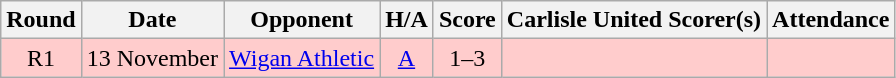<table class="wikitable" style="text-align:center">
<tr>
<th>Round</th>
<th>Date</th>
<th>Opponent</th>
<th>H/A</th>
<th>Score</th>
<th>Carlisle United Scorer(s)</th>
<th>Attendance</th>
</tr>
<tr bgcolor=#FFCCCC>
<td>R1</td>
<td align=left>13 November</td>
<td align=left><a href='#'>Wigan Athletic</a></td>
<td><a href='#'>A</a></td>
<td>1–3</td>
<td align=left></td>
<td></td>
</tr>
</table>
